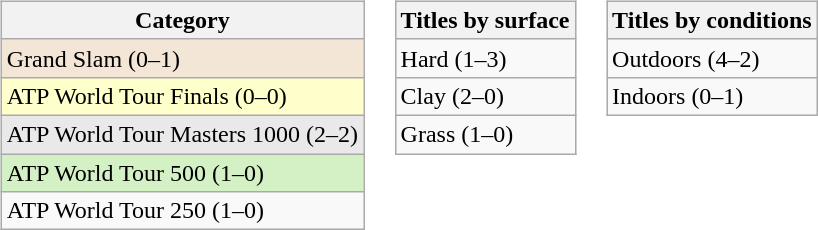<table>
<tr>
<td valign=top><br><table class=wikitable>
<tr>
<th>Category</th>
</tr>
<tr bgcolor=#F3E6D7>
<td>Grand Slam (0–1)</td>
</tr>
<tr bgcolor=ffffcc>
<td>ATP World Tour Finals (0–0)</td>
</tr>
<tr bgcolor=#E9E9E9>
<td>ATP World Tour Masters 1000 (2–2)</td>
</tr>
<tr bgcolor=#D4F1C5>
<td>ATP World Tour 500 (1–0)</td>
</tr>
<tr>
<td>ATP World Tour 250 (1–0)</td>
</tr>
</table>
</td>
<td valign=top><br><table class=wikitable>
<tr>
<th>Titles by surface</th>
</tr>
<tr>
<td>Hard (1–3)</td>
</tr>
<tr>
<td>Clay (2–0)</td>
</tr>
<tr>
<td>Grass (1–0)</td>
</tr>
</table>
</td>
<td valign=top><br><table class=wikitable>
<tr>
<th>Titles by conditions</th>
</tr>
<tr>
<td>Outdoors (4–2)</td>
</tr>
<tr>
<td>Indoors (0–1)</td>
</tr>
</table>
</td>
</tr>
</table>
